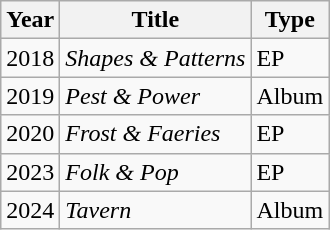<table class="wikitable">
<tr>
<th>Year</th>
<th>Title</th>
<th>Type</th>
</tr>
<tr>
<td>2018</td>
<td><em>Shapes & Patterns</em></td>
<td>EP</td>
</tr>
<tr>
<td>2019</td>
<td><em>Pest & Power</em></td>
<td>Album</td>
</tr>
<tr>
<td>2020</td>
<td><em>Frost & Faeries</em></td>
<td>EP</td>
</tr>
<tr>
<td>2023</td>
<td><em>Folk & Pop</em></td>
<td>EP</td>
</tr>
<tr>
<td>2024</td>
<td><em>Tavern</em></td>
<td>Album</td>
</tr>
</table>
